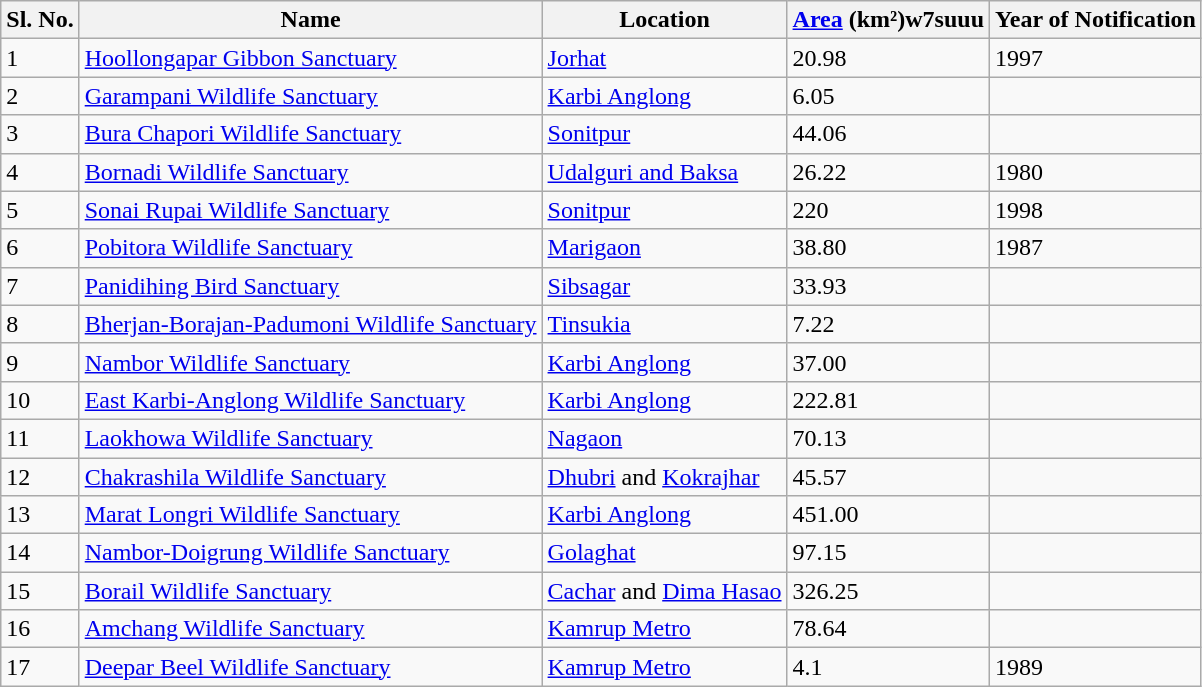<table class="wikitable sortable mw-collapsible">
<tr>
<th>Sl. No.</th>
<th>Name</th>
<th>Location</th>
<th><a href='#'>Area</a> (km²)w7suuu</th>
<th>Year of Notification</th>
</tr>
<tr>
<td>1</td>
<td><a href='#'>Hoollongapar Gibbon Sanctuary</a></td>
<td><a href='#'>Jorhat</a></td>
<td>20.98</td>
<td>1997</td>
</tr>
<tr>
<td>2</td>
<td><a href='#'>Garampani Wildlife Sanctuary</a></td>
<td><a href='#'>Karbi Anglong</a></td>
<td>6.05</td>
<td></td>
</tr>
<tr>
<td>3</td>
<td><a href='#'>Bura Chapori Wildlife Sanctuary</a></td>
<td><a href='#'>Sonitpur</a></td>
<td>44.06</td>
<td></td>
</tr>
<tr>
<td>4</td>
<td><a href='#'>Bornadi Wildlife Sanctuary</a></td>
<td><a href='#'>Udalguri and Baksa</a></td>
<td>26.22</td>
<td>1980</td>
</tr>
<tr>
<td>5</td>
<td {><a href='#'>Sonai Rupai Wildlife Sanctuary</a></td>
<td><a href='#'>Sonitpur</a></td>
<td>220</td>
<td>1998</td>
</tr>
<tr>
<td>6</td>
<td><a href='#'>Pobitora Wildlife Sanctuary</a></td>
<td><a href='#'>Marigaon</a></td>
<td>38.80</td>
<td>1987</td>
</tr>
<tr>
<td>7</td>
<td><a href='#'>Panidihing Bird Sanctuary</a></td>
<td><a href='#'>Sibsagar</a></td>
<td>33.93</td>
<td></td>
</tr>
<tr>
<td>8</td>
<td><a href='#'>Bherjan-Borajan-Padumoni Wildlife Sanctuary</a></td>
<td><a href='#'>Tinsukia</a></td>
<td>7.22</td>
<td></td>
</tr>
<tr>
<td>9</td>
<td><a href='#'>Nambor Wildlife Sanctuary</a></td>
<td><a href='#'>Karbi Anglong</a></td>
<td>37.00</td>
<td></td>
</tr>
<tr>
<td>10</td>
<td><a href='#'>East Karbi-Anglong Wildlife Sanctuary</a></td>
<td><a href='#'>Karbi Anglong</a></td>
<td>222.81</td>
<td></td>
</tr>
<tr>
<td>11</td>
<td><a href='#'>Laokhowa Wildlife Sanctuary</a></td>
<td><a href='#'>Nagaon</a></td>
<td>70.13</td>
<td></td>
</tr>
<tr>
<td>12</td>
<td><a href='#'>Chakrashila Wildlife Sanctuary</a></td>
<td><a href='#'>Dhubri</a> and <a href='#'>Kokrajhar</a></td>
<td>45.57</td>
<td></td>
</tr>
<tr>
<td>13</td>
<td><a href='#'>Marat Longri Wildlife Sanctuary</a></td>
<td><a href='#'>Karbi Anglong</a></td>
<td>451.00</td>
<td></td>
</tr>
<tr>
<td>14</td>
<td><a href='#'>Nambor-Doigrung Wildlife Sanctuary</a></td>
<td><a href='#'>Golaghat</a></td>
<td>97.15</td>
<td></td>
</tr>
<tr>
<td>15</td>
<td><a href='#'>Borail Wildlife Sanctuary</a></td>
<td><a href='#'>Cachar</a> and <a href='#'>Dima Hasao</a></td>
<td>326.25</td>
<td></td>
</tr>
<tr>
<td>16</td>
<td><a href='#'>Amchang Wildlife Sanctuary</a></td>
<td><a href='#'>Kamrup Metro</a></td>
<td>78.64</td>
<td></td>
</tr>
<tr>
<td>17</td>
<td><a href='#'>Deepar Beel Wildlife Sanctuary</a></td>
<td><a href='#'>Kamrup Metro</a></td>
<td>4.1</td>
<td>1989</td>
</tr>
</table>
